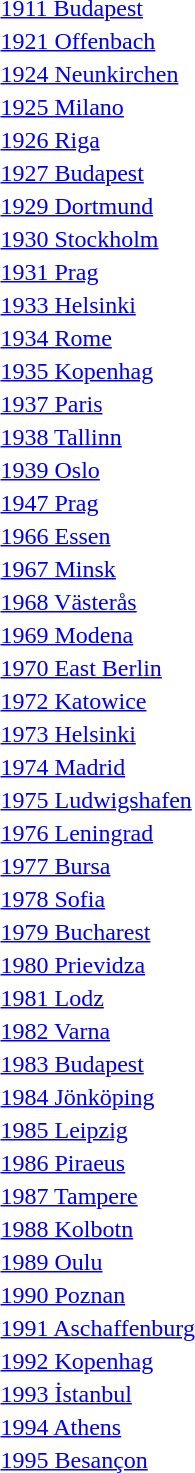<table>
<tr>
<td><a href='#'>1911 Budapest</a></td>
<td></td>
<td></td>
<td></td>
</tr>
<tr>
<td><a href='#'>1921 Offenbach</a></td>
<td></td>
<td></td>
<td></td>
</tr>
<tr>
<td><a href='#'>1924 Neunkirchen</a></td>
<td></td>
<td></td>
<td></td>
</tr>
<tr>
<td><a href='#'>1925 Milano</a></td>
<td></td>
<td></td>
<td></td>
</tr>
<tr>
<td><a href='#'>1926 Riga</a></td>
<td></td>
<td></td>
<td></td>
</tr>
<tr>
<td><a href='#'>1927 Budapest</a></td>
<td></td>
<td></td>
<td></td>
</tr>
<tr>
<td><a href='#'>1929 Dortmund</a></td>
<td></td>
<td></td>
<td></td>
</tr>
<tr>
<td><a href='#'>1930 Stockholm</a></td>
<td></td>
<td></td>
<td></td>
</tr>
<tr>
<td><a href='#'>1931 Prag</a></td>
<td></td>
<td></td>
<td></td>
</tr>
<tr>
<td><a href='#'>1933 Helsinki</a></td>
<td></td>
<td></td>
<td></td>
</tr>
<tr>
<td><a href='#'>1934 Rome</a></td>
<td></td>
<td></td>
<td></td>
</tr>
<tr>
<td><a href='#'>1935 Kopenhag</a></td>
<td></td>
<td></td>
<td></td>
</tr>
<tr>
<td><a href='#'>1937 Paris</a></td>
<td></td>
<td></td>
<td></td>
</tr>
<tr>
<td><a href='#'>1938 Tallinn</a></td>
<td></td>
<td></td>
<td></td>
</tr>
<tr>
<td><a href='#'>1939 Oslo</a></td>
<td></td>
<td></td>
<td></td>
</tr>
<tr>
<td><a href='#'>1947 Prag</a></td>
<td></td>
<td></td>
<td></td>
</tr>
<tr>
<td><a href='#'>1966 Essen</a></td>
<td></td>
<td></td>
<td></td>
</tr>
<tr>
<td><a href='#'>1967 Minsk</a></td>
<td></td>
<td></td>
<td></td>
</tr>
<tr>
<td><a href='#'>1968 Västerås</a></td>
<td></td>
<td></td>
<td></td>
</tr>
<tr>
<td><a href='#'>1969 Modena</a></td>
<td></td>
<td></td>
<td></td>
</tr>
<tr>
<td><a href='#'>1970 East Berlin</a></td>
<td></td>
<td></td>
<td></td>
</tr>
<tr>
<td><a href='#'>1972 Katowice</a></td>
<td></td>
<td></td>
<td></td>
</tr>
<tr>
<td><a href='#'>1973 Helsinki</a></td>
<td></td>
<td></td>
<td></td>
</tr>
<tr>
<td><a href='#'>1974 Madrid</a></td>
<td></td>
<td></td>
<td></td>
</tr>
<tr>
<td><a href='#'>1975 Ludwigshafen</a></td>
<td></td>
<td></td>
<td></td>
</tr>
<tr>
<td><a href='#'>1976 Leningrad</a></td>
<td></td>
<td></td>
<td></td>
</tr>
<tr>
<td><a href='#'>1977 Bursa</a></td>
<td></td>
<td></td>
<td></td>
</tr>
<tr>
<td><a href='#'>1978 Sofia</a></td>
<td></td>
<td></td>
<td></td>
</tr>
<tr>
<td><a href='#'>1979 Bucharest</a></td>
<td></td>
<td></td>
<td></td>
</tr>
<tr>
<td><a href='#'>1980 Prievidza</a></td>
<td></td>
<td></td>
<td></td>
</tr>
<tr>
<td><a href='#'>1981 Lodz</a></td>
<td></td>
<td></td>
<td></td>
</tr>
<tr>
<td><a href='#'>1982 Varna</a></td>
<td></td>
<td></td>
<td></td>
</tr>
<tr>
<td><a href='#'>1983 Budapest</a></td>
<td></td>
<td></td>
<td></td>
</tr>
<tr>
<td><a href='#'>1984 Jönköping</a></td>
<td></td>
<td></td>
<td></td>
</tr>
<tr>
<td><a href='#'>1985 Leipzig</a></td>
<td></td>
<td></td>
<td></td>
</tr>
<tr>
<td><a href='#'>1986 Piraeus</a></td>
<td></td>
<td></td>
<td></td>
</tr>
<tr>
<td><a href='#'>1987 Tampere</a></td>
<td></td>
<td></td>
<td></td>
</tr>
<tr>
<td><a href='#'>1988 Kolbotn</a></td>
<td></td>
<td></td>
<td></td>
</tr>
<tr>
<td><a href='#'>1989 Oulu</a></td>
<td></td>
<td></td>
<td></td>
</tr>
<tr>
<td><a href='#'>1990 Poznan</a></td>
<td></td>
<td></td>
<td></td>
</tr>
<tr>
<td><a href='#'>1991 Aschaffenburg</a></td>
<td></td>
<td></td>
<td></td>
</tr>
<tr>
<td><a href='#'>1992 Kopenhag</a></td>
<td></td>
<td></td>
<td></td>
</tr>
<tr>
<td><a href='#'>1993 İstanbul</a></td>
<td></td>
<td></td>
<td></td>
</tr>
<tr>
<td><a href='#'>1994 Athens</a></td>
<td></td>
<td></td>
<td></td>
</tr>
<tr>
<td><a href='#'>1995 Besançon</a></td>
<td></td>
<td></td>
<td></td>
</tr>
<tr>
</tr>
</table>
